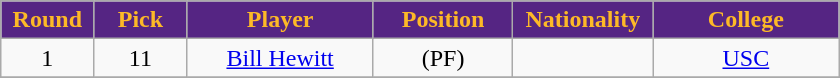<table class="wikitable sortable sortable">
<tr>
<th style="background:#552583; color:#FDB927" width="10%">Round</th>
<th style="background:#552583; color:#FDB927" width="10%">Pick</th>
<th style="background:#552583; color:#FDB927" width="20%">Player</th>
<th style="background:#552583; color:#FDB927" width="15%">Position</th>
<th style="background:#552583; color:#FDB927" width="15%">Nationality</th>
<th style="background:#552583; color:#FDB927" width="20%">College</th>
</tr>
<tr style="text-align: center">
<td>1</td>
<td>11</td>
<td><a href='#'>Bill Hewitt</a></td>
<td>(PF)</td>
<td></td>
<td><a href='#'>USC</a></td>
</tr>
<tr>
</tr>
</table>
